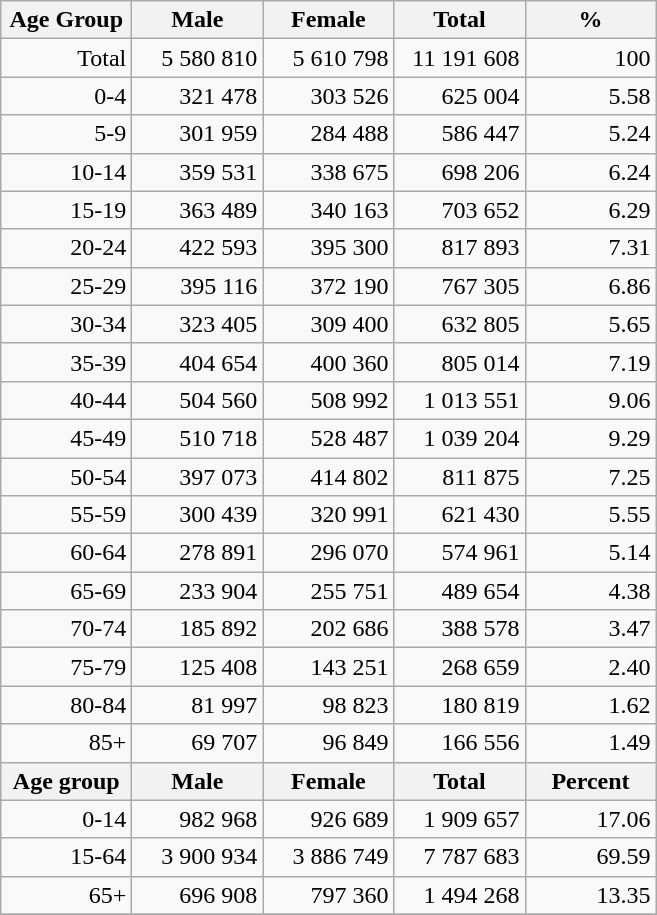<table class="wikitable">
<tr>
<th width="80pt">Age Group</th>
<th width="80pt">Male</th>
<th width="80pt">Female</th>
<th width="80pt">Total</th>
<th width="80pt">%</th>
</tr>
<tr>
<td align="right">Total</td>
<td align="right">5 580 810</td>
<td align="right">5 610 798</td>
<td align="right">11 191 608</td>
<td align="right">100</td>
</tr>
<tr>
<td align="right">0-4</td>
<td align="right">321 478</td>
<td align="right">303 526</td>
<td align="right">625 004</td>
<td align="right">5.58</td>
</tr>
<tr>
<td align="right">5-9</td>
<td align="right">301 959</td>
<td align="right">284 488</td>
<td align="right">586 447</td>
<td align="right">5.24</td>
</tr>
<tr>
<td align="right">10-14</td>
<td align="right">359 531</td>
<td align="right">338 675</td>
<td align="right">698 206</td>
<td align="right">6.24</td>
</tr>
<tr>
<td align="right">15-19</td>
<td align="right">363 489</td>
<td align="right">340 163</td>
<td align="right">703 652</td>
<td align="right">6.29</td>
</tr>
<tr>
<td align="right">20-24</td>
<td align="right">422 593</td>
<td align="right">395 300</td>
<td align="right">817 893</td>
<td align="right">7.31</td>
</tr>
<tr>
<td align="right">25-29</td>
<td align="right">395 116</td>
<td align="right">372 190</td>
<td align="right">767 305</td>
<td align="right">6.86</td>
</tr>
<tr>
<td align="right">30-34</td>
<td align="right">323 405</td>
<td align="right">309 400</td>
<td align="right">632 805</td>
<td align="right">5.65</td>
</tr>
<tr>
<td align="right">35-39</td>
<td align="right">404 654</td>
<td align="right">400 360</td>
<td align="right">805 014</td>
<td align="right">7.19</td>
</tr>
<tr>
<td align="right">40-44</td>
<td align="right">504 560</td>
<td align="right">508 992</td>
<td align="right">1 013 551</td>
<td align="right">9.06</td>
</tr>
<tr>
<td align="right">45-49</td>
<td align="right">510 718</td>
<td align="right">528 487</td>
<td align="right">1 039 204</td>
<td align="right">9.29</td>
</tr>
<tr>
<td align="right">50-54</td>
<td align="right">397 073</td>
<td align="right">414 802</td>
<td align="right">811 875</td>
<td align="right">7.25</td>
</tr>
<tr>
<td align="right">55-59</td>
<td align="right">300 439</td>
<td align="right">320 991</td>
<td align="right">621 430</td>
<td align="right">5.55</td>
</tr>
<tr>
<td align="right">60-64</td>
<td align="right">278 891</td>
<td align="right">296 070</td>
<td align="right">574 961</td>
<td align="right">5.14</td>
</tr>
<tr>
<td align="right">65-69</td>
<td align="right">233 904</td>
<td align="right">255 751</td>
<td align="right">489 654</td>
<td align="right">4.38</td>
</tr>
<tr>
<td align="right">70-74</td>
<td align="right">185 892</td>
<td align="right">202 686</td>
<td align="right">388 578</td>
<td align="right">3.47</td>
</tr>
<tr>
<td align="right">75-79</td>
<td align="right">125 408</td>
<td align="right">143 251</td>
<td align="right">268 659</td>
<td align="right">2.40</td>
</tr>
<tr>
<td align="right">80-84</td>
<td align="right">81 997</td>
<td align="right">98 823</td>
<td align="right">180 819</td>
<td align="right">1.62</td>
</tr>
<tr>
<td align="right">85+</td>
<td align="right">69 707</td>
<td align="right">96 849</td>
<td align="right">166 556</td>
<td align="right">1.49</td>
</tr>
<tr>
<th width="50">Age group</th>
<th width="80pt">Male</th>
<th width="80">Female</th>
<th width="80">Total</th>
<th width="50">Percent</th>
</tr>
<tr>
<td align="right">0-14</td>
<td align="right">982 968</td>
<td align="right">926 689</td>
<td align="right">1 909 657</td>
<td align="right">17.06</td>
</tr>
<tr>
<td align="right">15-64</td>
<td align="right">3 900 934</td>
<td align="right">3 886 749</td>
<td align="right">7 787 683</td>
<td align="right">69.59</td>
</tr>
<tr>
<td align="right">65+</td>
<td align="right">696 908</td>
<td align="right">797 360</td>
<td align="right">1 494 268</td>
<td align="right">13.35</td>
</tr>
<tr>
</tr>
</table>
